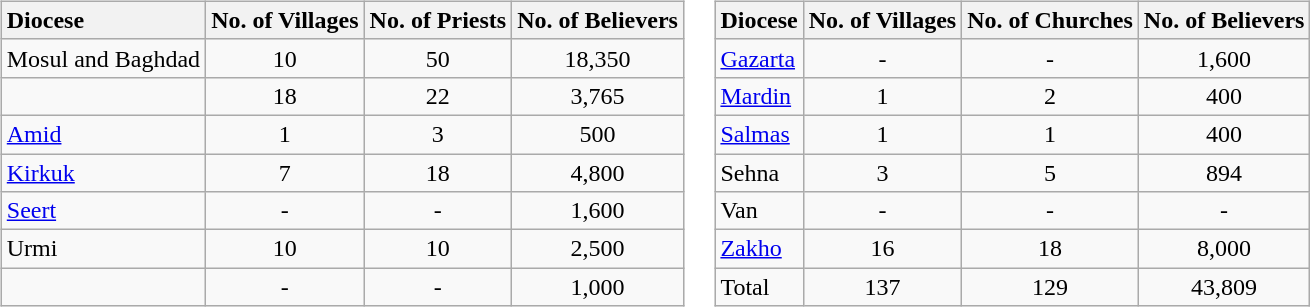<table>
<tr style="vertical-align:top">
<td><br><table class="wikitable">
<tr>
<th style="text-align:left">Diocese</th>
<th>No. of Villages</th>
<th>No. of Priests</th>
<th>No. of Believers</th>
</tr>
<tr>
<td>Mosul and Baghdad</td>
<td style="text-align:center">10</td>
<td style="text-align:center">50</td>
<td style="text-align:center">18,350</td>
</tr>
<tr>
<td><a href='#'></a></td>
<td style="text-align:center">18</td>
<td style="text-align:center">22</td>
<td style="text-align:center">3,765</td>
</tr>
<tr>
<td><a href='#'>Amid</a></td>
<td style="text-align:center">1</td>
<td style="text-align:center">3</td>
<td style="text-align:center">500</td>
</tr>
<tr>
<td><a href='#'>Kirkuk</a></td>
<td style="text-align:center">7</td>
<td style="text-align:center">18</td>
<td style="text-align:center">4,800</td>
</tr>
<tr>
<td><a href='#'>Seert</a></td>
<td style="text-align:center">-</td>
<td style="text-align:center">-</td>
<td style="text-align:center">1,600</td>
</tr>
<tr>
<td>Urmi</td>
<td style="text-align:center">10</td>
<td style="text-align:center">10</td>
<td style="text-align:center">2,500</td>
</tr>
<tr>
<td><a href='#'></a></td>
<td style="text-align:center">-</td>
<td style="text-align:center">-</td>
<td style="text-align:center">1,000</td>
</tr>
</table>
</td>
<td><br><table class="wikitable">
<tr>
<th style="text-align:left">Diocese</th>
<th>No. of Villages</th>
<th>No. of Churches</th>
<th>No. of Believers</th>
</tr>
<tr>
<td><a href='#'>Gazarta</a></td>
<td style="text-align:center">-</td>
<td style="text-align:center">-</td>
<td style="text-align:center">1,600</td>
</tr>
<tr>
<td><a href='#'>Mardin</a></td>
<td style="text-align:center">1</td>
<td style="text-align:center">2</td>
<td style="text-align:center">400</td>
</tr>
<tr>
<td><a href='#'>Salmas</a></td>
<td style="text-align:center">1</td>
<td style="text-align:center">1</td>
<td style="text-align:center">400</td>
</tr>
<tr>
<td>Sehna</td>
<td style="text-align:center">3</td>
<td style="text-align:center">5</td>
<td style="text-align:center">894</td>
</tr>
<tr>
<td>Van</td>
<td style="text-align:center">-</td>
<td style="text-align:center">-</td>
<td style="text-align:center">-</td>
</tr>
<tr>
<td><a href='#'>Zakho</a></td>
<td style="text-align:center">16</td>
<td style="text-align:center">18</td>
<td style="text-align:center">8,000</td>
</tr>
<tr>
<td>Total</td>
<td style="text-align:center">137</td>
<td style="text-align:center">129</td>
<td style="text-align:center">43,809</td>
</tr>
</table>
</td>
</tr>
</table>
